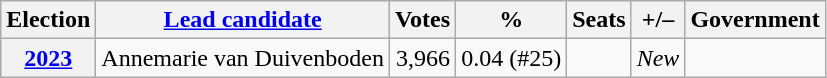<table class="wikitable" style="text-align: right;">
<tr>
<th>Election</th>
<th><a href='#'>Lead candidate</a></th>
<th>Votes</th>
<th>%</th>
<th>Seats</th>
<th>+/–</th>
<th>Government</th>
</tr>
<tr>
<th><a href='#'>2023</a></th>
<td>Annemarie van Duivenboden</td>
<td>3,966</td>
<td>0.04 (#25)</td>
<td></td>
<td><em>New</em></td>
<td></td>
</tr>
</table>
